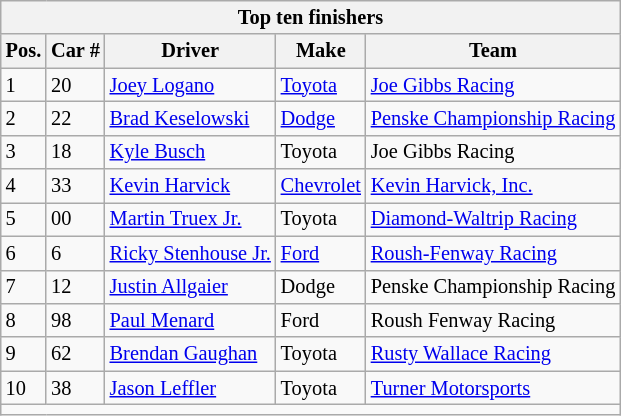<table class="wikitable" style="font-size: 85%;">
<tr>
<th colspan=5 align=center>Top ten finishers</th>
</tr>
<tr>
<th>Pos.</th>
<th>Car #</th>
<th>Driver</th>
<th>Make</th>
<th>Team</th>
</tr>
<tr>
<td>1</td>
<td>20</td>
<td><a href='#'>Joey Logano</a></td>
<td><a href='#'>Toyota</a></td>
<td><a href='#'>Joe Gibbs Racing</a></td>
</tr>
<tr>
<td>2</td>
<td>22</td>
<td><a href='#'>Brad Keselowski</a></td>
<td><a href='#'>Dodge</a></td>
<td><a href='#'>Penske Championship Racing</a></td>
</tr>
<tr>
<td>3</td>
<td>18</td>
<td><a href='#'>Kyle Busch</a></td>
<td>Toyota</td>
<td>Joe Gibbs Racing</td>
</tr>
<tr>
<td>4</td>
<td>33</td>
<td><a href='#'>Kevin Harvick</a></td>
<td><a href='#'>Chevrolet</a></td>
<td><a href='#'>Kevin Harvick, Inc.</a></td>
</tr>
<tr>
<td>5</td>
<td>00</td>
<td><a href='#'>Martin Truex Jr.</a></td>
<td>Toyota</td>
<td><a href='#'>Diamond-Waltrip Racing</a></td>
</tr>
<tr>
<td>6</td>
<td>6</td>
<td><a href='#'>Ricky Stenhouse Jr.</a></td>
<td><a href='#'>Ford</a></td>
<td><a href='#'>Roush-Fenway Racing</a></td>
</tr>
<tr>
<td>7</td>
<td>12</td>
<td><a href='#'>Justin Allgaier</a></td>
<td>Dodge</td>
<td>Penske Championship Racing</td>
</tr>
<tr>
<td>8</td>
<td>98</td>
<td><a href='#'>Paul Menard</a></td>
<td>Ford</td>
<td>Roush Fenway Racing</td>
</tr>
<tr>
<td>9</td>
<td>62</td>
<td><a href='#'>Brendan Gaughan</a></td>
<td>Toyota</td>
<td><a href='#'>Rusty Wallace Racing</a></td>
</tr>
<tr>
<td>10</td>
<td>38</td>
<td><a href='#'>Jason Leffler</a></td>
<td>Toyota</td>
<td><a href='#'>Turner Motorsports</a></td>
</tr>
<tr>
<td colspan=5 align=center></td>
</tr>
</table>
